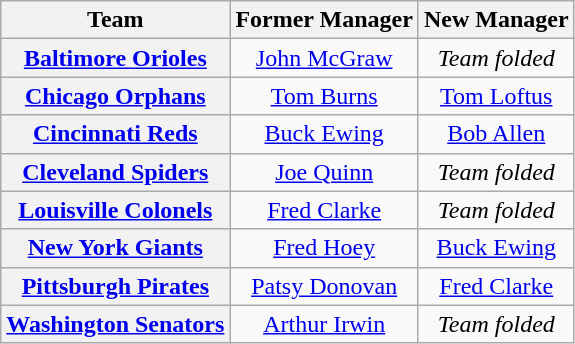<table class="wikitable plainrowheaders" style="text-align:center;">
<tr>
<th scope="col">Team</th>
<th scope="col">Former Manager</th>
<th scope="col">New Manager</th>
</tr>
<tr>
<th scope="row" style="text-align:center;"><a href='#'>Baltimore Orioles</a></th>
<td><a href='#'>John McGraw</a></td>
<td><em>Team folded</em></td>
</tr>
<tr>
<th scope="row" style="text-align:center;"><a href='#'>Chicago Orphans</a></th>
<td><a href='#'>Tom Burns</a></td>
<td><a href='#'>Tom Loftus</a></td>
</tr>
<tr>
<th scope="row" style="text-align:center;"><a href='#'>Cincinnati Reds</a></th>
<td><a href='#'>Buck Ewing</a></td>
<td><a href='#'>Bob Allen</a></td>
</tr>
<tr>
<th scope="row" style="text-align:center;"><a href='#'>Cleveland Spiders</a></th>
<td><a href='#'>Joe Quinn</a></td>
<td><em>Team folded</em></td>
</tr>
<tr>
<th scope="row" style="text-align:center;"><a href='#'>Louisville Colonels</a></th>
<td><a href='#'>Fred Clarke</a></td>
<td><em>Team folded</em></td>
</tr>
<tr>
<th scope="row" style="text-align:center;"><a href='#'>New York Giants</a></th>
<td><a href='#'>Fred Hoey</a></td>
<td><a href='#'>Buck Ewing</a></td>
</tr>
<tr>
<th scope="row" style="text-align:center;"><a href='#'>Pittsburgh Pirates</a></th>
<td><a href='#'>Patsy Donovan</a></td>
<td><a href='#'>Fred Clarke</a></td>
</tr>
<tr>
<th scope="row" style="text-align:center;"><a href='#'>Washington Senators</a></th>
<td><a href='#'>Arthur Irwin</a></td>
<td><em>Team folded</em></td>
</tr>
</table>
